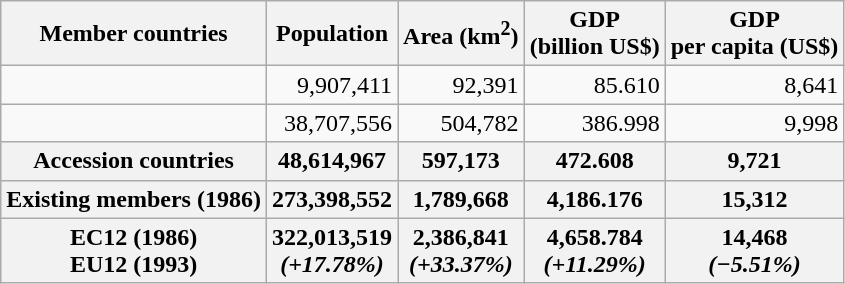<table class="wikitable" style="text-align:right;">
<tr>
<th>Member countries</th>
<th>Population</th>
<th>Area (km<sup>2</sup>)</th>
<th>GDP <br>(billion US$)</th>
<th>GDP <br>per capita (US$)</th>
</tr>
<tr>
<td style="text-align:left;"></td>
<td>9,907,411</td>
<td>92,391</td>
<td>85.610</td>
<td>8,641</td>
</tr>
<tr>
<td style="text-align:left;"></td>
<td>38,707,556</td>
<td>504,782</td>
<td>386.998</td>
<td>9,998</td>
</tr>
<tr>
<th>Accession countries</th>
<th>48,614,967</th>
<th>597,173</th>
<th>472.608</th>
<th>9,721</th>
</tr>
<tr>
<th>Existing members (1986)</th>
<th>273,398,552</th>
<th>1,789,668</th>
<th>4,186.176</th>
<th>15,312</th>
</tr>
<tr>
<th>EC12 (1986) <br>EU12 (1993)</th>
<th>322,013,519 <br> <em>(+17.78%)</em></th>
<th>2,386,841 <br> <em>(+33.37%)</em></th>
<th>4,658.784 <br> <em>(+11.29%)</em></th>
<th>14,468 <br> <em>(−5.51%)</em></th>
</tr>
</table>
